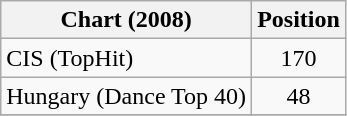<table class="wikitable">
<tr>
<th>Chart (2008)</th>
<th>Position</th>
</tr>
<tr>
<td>CIS (TopHit)</td>
<td style="text-align:center;">170</td>
</tr>
<tr>
<td>Hungary (Dance Top 40)</td>
<td style="text-align:center;">48</td>
</tr>
<tr>
</tr>
</table>
